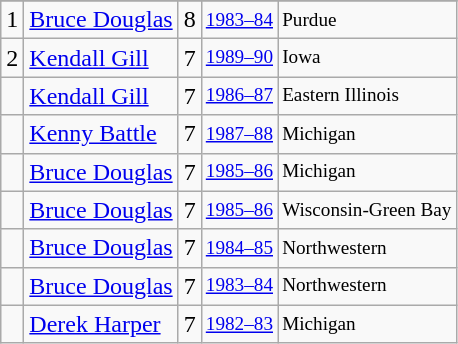<table class="wikitable">
<tr>
</tr>
<tr>
<td>1</td>
<td><a href='#'>Bruce Douglas</a></td>
<td>8</td>
<td style="font-size:80%;"><a href='#'>1983–84</a></td>
<td style="font-size:80%;">Purdue</td>
</tr>
<tr>
<td>2</td>
<td><a href='#'>Kendall Gill</a></td>
<td>7</td>
<td style="font-size:80%;"><a href='#'>1989–90</a></td>
<td style="font-size:80%;">Iowa</td>
</tr>
<tr>
<td></td>
<td><a href='#'>Kendall Gill</a></td>
<td>7</td>
<td style="font-size:80%;"><a href='#'>1986–87</a></td>
<td style="font-size:80%;">Eastern Illinois</td>
</tr>
<tr>
<td></td>
<td><a href='#'>Kenny Battle</a></td>
<td>7</td>
<td style="font-size:80%;"><a href='#'>1987–88</a></td>
<td style="font-size:80%;">Michigan</td>
</tr>
<tr>
<td></td>
<td><a href='#'>Bruce Douglas</a></td>
<td>7</td>
<td style="font-size:80%;"><a href='#'>1985–86</a></td>
<td style="font-size:80%;">Michigan</td>
</tr>
<tr>
<td></td>
<td><a href='#'>Bruce Douglas</a></td>
<td>7</td>
<td style="font-size:80%;"><a href='#'>1985–86</a></td>
<td style="font-size:80%;">Wisconsin-Green Bay</td>
</tr>
<tr>
<td></td>
<td><a href='#'>Bruce Douglas</a></td>
<td>7</td>
<td style="font-size:80%;"><a href='#'>1984–85</a></td>
<td style="font-size:80%;">Northwestern</td>
</tr>
<tr>
<td></td>
<td><a href='#'>Bruce Douglas</a></td>
<td>7</td>
<td style="font-size:80%;"><a href='#'>1983–84</a></td>
<td style="font-size:80%;">Northwestern</td>
</tr>
<tr>
<td></td>
<td><a href='#'>Derek Harper</a></td>
<td>7</td>
<td style="font-size:80%;"><a href='#'>1982–83</a></td>
<td style="font-size:80%;">Michigan</td>
</tr>
</table>
